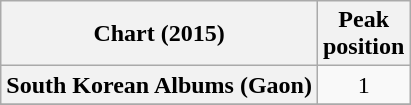<table class="wikitable sortable plainrowheaders" style="text-align:center">
<tr>
<th scope="col">Chart (2015)</th>
<th scope="col">Peak<br> position</th>
</tr>
<tr>
<th scope="row">South Korean Albums (Gaon)</th>
<td align="center">1</td>
</tr>
<tr>
</tr>
</table>
